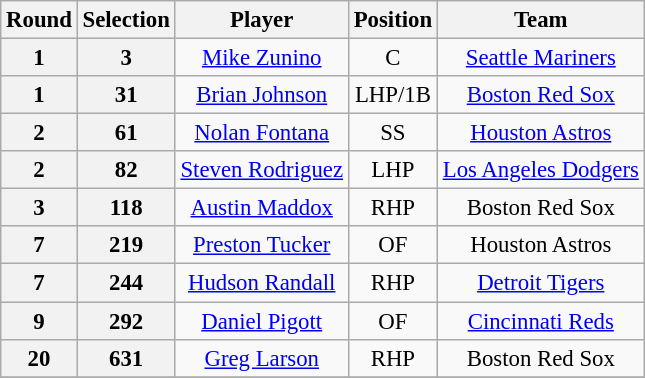<table class="wikitable" style="font-size: 95%;">
<tr>
<th>Round</th>
<th>Selection</th>
<th>Player</th>
<th>Position</th>
<th>Team</th>
</tr>
<tr>
<th>1</th>
<th>3</th>
<td align="center"><a href='#'>Mike Zunino</a></td>
<td align="center">C</td>
<td align="center"><a href='#'>Seattle Mariners</a></td>
</tr>
<tr>
<th>1</th>
<th>31</th>
<td align="center"><a href='#'>Brian Johnson</a></td>
<td align="center">LHP/1B</td>
<td align="center"><a href='#'>Boston Red Sox</a></td>
</tr>
<tr>
<th>2</th>
<th>61</th>
<td align="center"><a href='#'>Nolan Fontana</a></td>
<td align="center">SS</td>
<td align="center"><a href='#'>Houston Astros</a></td>
</tr>
<tr>
<th>2</th>
<th>82</th>
<td align="center"><a href='#'>Steven Rodriguez</a></td>
<td align="center">LHP</td>
<td align="center"><a href='#'>Los Angeles Dodgers</a></td>
</tr>
<tr>
<th>3</th>
<th>118</th>
<td align="center"><a href='#'>Austin Maddox</a></td>
<td align="center">RHP</td>
<td align="center">Boston Red Sox</td>
</tr>
<tr>
<th>7</th>
<th>219</th>
<td align="center"><a href='#'>Preston Tucker</a></td>
<td align="center">OF</td>
<td align="center">Houston Astros</td>
</tr>
<tr>
<th>7</th>
<th>244</th>
<td align="center"><a href='#'>Hudson Randall</a></td>
<td align="center">RHP</td>
<td align="center"><a href='#'>Detroit Tigers</a></td>
</tr>
<tr>
<th>9</th>
<th>292</th>
<td align="center"><a href='#'>Daniel Pigott</a></td>
<td align="center">OF</td>
<td align="center"><a href='#'>Cincinnati Reds</a></td>
</tr>
<tr>
<th>20</th>
<th>631</th>
<td align="center"><a href='#'>Greg Larson</a></td>
<td align="center">RHP</td>
<td align="center">Boston Red Sox</td>
</tr>
<tr>
</tr>
</table>
